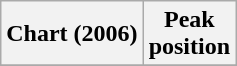<table class="wikitable">
<tr>
<th>Chart (2006)</th>
<th>Peak<br>position</th>
</tr>
<tr>
</tr>
</table>
